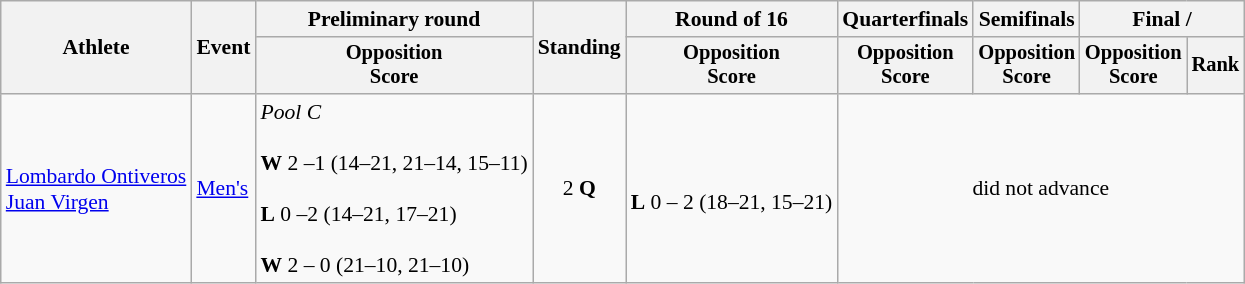<table class=wikitable style="font-size:90%">
<tr>
<th rowspan="2">Athlete</th>
<th rowspan="2">Event</th>
<th>Preliminary round</th>
<th rowspan="2">Standing</th>
<th>Round of 16</th>
<th>Quarterfinals</th>
<th>Semifinals</th>
<th colspan=2>Final / </th>
</tr>
<tr style="font-size:95%">
<th>Opposition<br>Score</th>
<th>Opposition<br>Score</th>
<th>Opposition<br>Score</th>
<th>Opposition<br>Score</th>
<th>Opposition<br>Score</th>
<th>Rank</th>
</tr>
<tr align=center>
<td align=left><a href='#'>Lombardo Ontiveros</a><br><a href='#'>Juan Virgen</a></td>
<td align=left><a href='#'>Men's</a></td>
<td align=left><em>Pool C</em><br><br><strong>W</strong> 2 –1 (14–21, 21–14, 15–11)<br><br><strong>L</strong> 0 –2 (14–21, 17–21)<br><br><strong>W</strong> 2 – 0 (21–10, 21–10)</td>
<td>2 <strong>Q</strong></td>
<td><br><strong>L</strong> 0 – 2 (18–21, 15–21)</td>
<td colspan=4>did not advance</td>
</tr>
</table>
